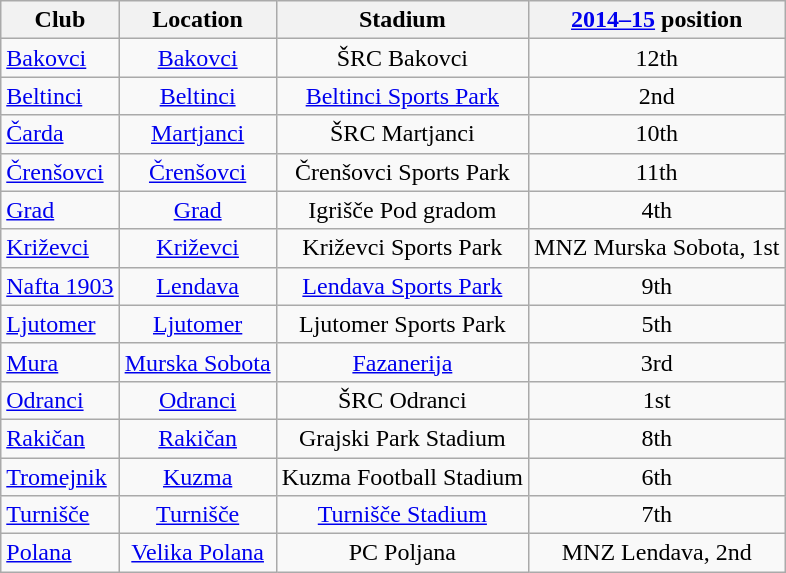<table class="wikitable" style="text-align:center;">
<tr>
<th>Club</th>
<th>Location</th>
<th>Stadium</th>
<th><a href='#'>2014–15</a> position</th>
</tr>
<tr>
<td style="text-align:left;"><a href='#'>Bakovci</a></td>
<td><a href='#'>Bakovci</a></td>
<td>ŠRC Bakovci</td>
<td>12th</td>
</tr>
<tr>
<td style="text-align:left;"><a href='#'>Beltinci</a></td>
<td><a href='#'>Beltinci</a></td>
<td><a href='#'>Beltinci Sports Park</a></td>
<td>2nd</td>
</tr>
<tr>
<td style="text-align:left;"><a href='#'>Čarda</a></td>
<td><a href='#'>Martjanci</a></td>
<td>ŠRC Martjanci</td>
<td>10th</td>
</tr>
<tr>
<td style="text-align:left;"><a href='#'>Črenšovci</a></td>
<td><a href='#'>Črenšovci</a></td>
<td>Črenšovci Sports Park</td>
<td>11th</td>
</tr>
<tr>
<td style="text-align:left;"><a href='#'>Grad</a></td>
<td><a href='#'>Grad</a></td>
<td>Igrišče Pod gradom</td>
<td>4th</td>
</tr>
<tr>
<td style="text-align:left;"><a href='#'>Križevci</a></td>
<td><a href='#'>Križevci</a></td>
<td>Križevci Sports Park</td>
<td>MNZ Murska Sobota, 1st</td>
</tr>
<tr>
<td style="text-align:left;"><a href='#'>Nafta 1903</a></td>
<td><a href='#'>Lendava</a></td>
<td><a href='#'>Lendava Sports Park</a></td>
<td>9th</td>
</tr>
<tr>
<td style="text-align:left;"><a href='#'>Ljutomer</a></td>
<td><a href='#'>Ljutomer</a></td>
<td>Ljutomer Sports Park</td>
<td>5th</td>
</tr>
<tr>
<td style="text-align:left;"><a href='#'>Mura</a></td>
<td><a href='#'>Murska Sobota</a></td>
<td><a href='#'>Fazanerija</a></td>
<td>3rd</td>
</tr>
<tr>
<td style="text-align:left;"><a href='#'>Odranci</a></td>
<td><a href='#'>Odranci</a></td>
<td>ŠRC Odranci</td>
<td>1st</td>
</tr>
<tr>
<td style="text-align:left;"><a href='#'>Rakičan</a></td>
<td><a href='#'>Rakičan</a></td>
<td>Grajski Park Stadium</td>
<td>8th</td>
</tr>
<tr>
<td style="text-align:left;"><a href='#'>Tromejnik</a></td>
<td><a href='#'>Kuzma</a></td>
<td>Kuzma Football Stadium</td>
<td>6th</td>
</tr>
<tr>
<td style="text-align:left;"><a href='#'>Turnišče</a></td>
<td><a href='#'>Turnišče</a></td>
<td><a href='#'>Turnišče Stadium</a></td>
<td>7th</td>
</tr>
<tr>
<td style="text-align:left;"><a href='#'>Polana</a></td>
<td><a href='#'>Velika Polana</a></td>
<td>PC Poljana</td>
<td>MNZ Lendava, 2nd</td>
</tr>
</table>
